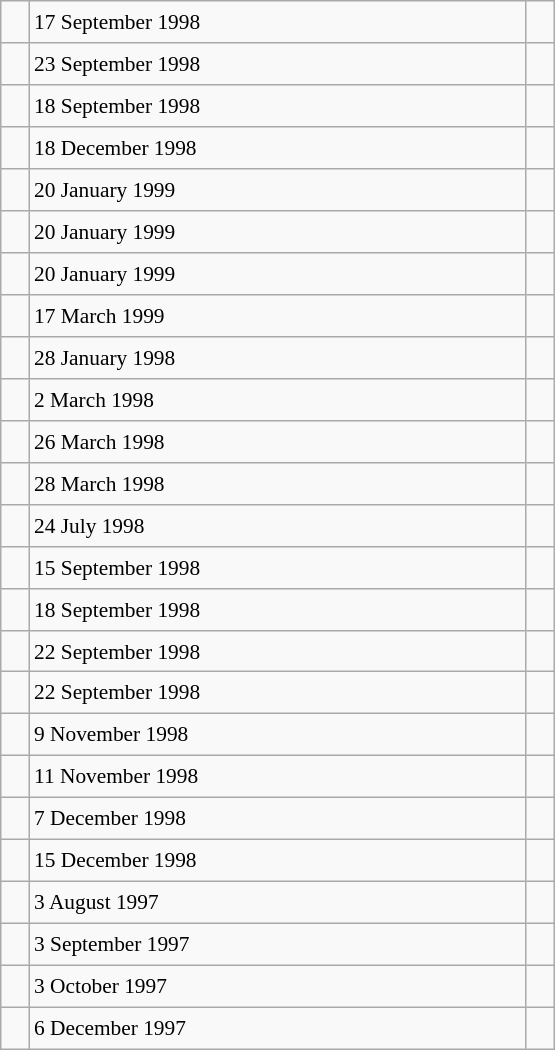<table class="wikitable" style="font-size: 89%; float: left; width: 26em; margin-right: 1em; height: 700px">
<tr>
<td></td>
<td>17 September 1998</td>
<td></td>
</tr>
<tr>
<td></td>
<td>23 September 1998</td>
<td></td>
</tr>
<tr>
<td></td>
<td>18 September 1998</td>
<td></td>
</tr>
<tr>
<td></td>
<td>18 December 1998</td>
<td></td>
</tr>
<tr>
<td></td>
<td>20 January 1999</td>
<td></td>
</tr>
<tr>
<td></td>
<td>20 January 1999</td>
<td></td>
</tr>
<tr>
<td></td>
<td>20 January 1999</td>
<td></td>
</tr>
<tr>
<td></td>
<td>17 March 1999</td>
<td></td>
</tr>
<tr>
<td></td>
<td>28 January 1998</td>
<td></td>
</tr>
<tr>
<td></td>
<td>2 March 1998</td>
<td></td>
</tr>
<tr>
<td></td>
<td>26 March 1998</td>
<td></td>
</tr>
<tr>
<td></td>
<td>28 March 1998</td>
<td></td>
</tr>
<tr>
<td></td>
<td>24 July 1998</td>
<td></td>
</tr>
<tr>
<td></td>
<td>15 September 1998</td>
<td></td>
</tr>
<tr>
<td></td>
<td>18 September 1998</td>
<td></td>
</tr>
<tr>
<td></td>
<td>22 September 1998</td>
<td></td>
</tr>
<tr>
<td></td>
<td>22 September 1998</td>
<td></td>
</tr>
<tr>
<td></td>
<td>9 November 1998</td>
<td></td>
</tr>
<tr>
<td></td>
<td>11 November 1998</td>
<td></td>
</tr>
<tr>
<td></td>
<td>7 December 1998</td>
<td></td>
</tr>
<tr>
<td></td>
<td>15 December 1998</td>
<td></td>
</tr>
<tr>
<td></td>
<td>3 August 1997</td>
<td></td>
</tr>
<tr>
<td></td>
<td>3 September 1997</td>
<td></td>
</tr>
<tr>
<td></td>
<td>3 October 1997</td>
<td></td>
</tr>
<tr>
<td></td>
<td>6 December 1997</td>
<td></td>
</tr>
</table>
